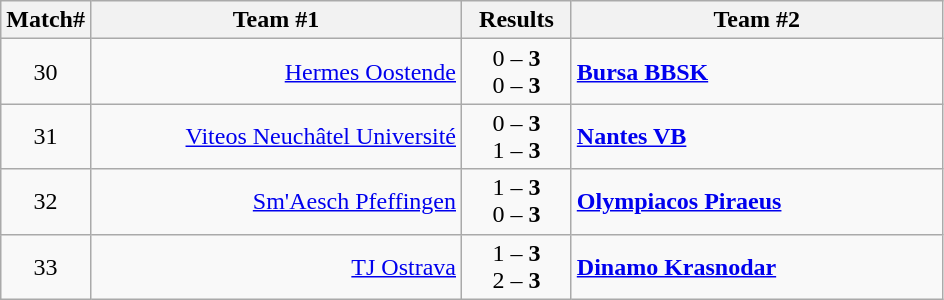<table class="wikitable" style="border-collapse: collapse;">
<tr>
<th>Match#</th>
<th align="right" width="240">Team #1</th>
<th>  Results  </th>
<th align="left" width="240">Team #2</th>
</tr>
<tr>
<td align="center">30</td>
<td align="right"><a href='#'>Hermes Oostende</a> </td>
<td align="center">0 – <strong>3</strong> <br> 0 – <strong>3</strong></td>
<td> <strong><a href='#'>Bursa BBSK</a></strong></td>
</tr>
<tr>
<td align="center">31</td>
<td align="right"><a href='#'>Viteos Neuchâtel Université</a> </td>
<td align="center">0 – <strong>3</strong> <br> 1 – <strong>3</strong></td>
<td> <strong><a href='#'>Nantes VB</a></strong></td>
</tr>
<tr>
<td align="center">32</td>
<td align="right"><a href='#'>Sm'Aesch Pfeffingen</a> </td>
<td align="center">1 – <strong>3</strong> <br> 0 – <strong>3</strong></td>
<td> <strong><a href='#'>Olympiacos Piraeus</a></strong></td>
</tr>
<tr>
<td align="center">33</td>
<td align="right"><a href='#'>TJ Ostrava</a> </td>
<td align="center">1 – <strong>3</strong> <br> 2 – <strong>3</strong></td>
<td> <strong><a href='#'>Dinamo Krasnodar</a></strong></td>
</tr>
</table>
